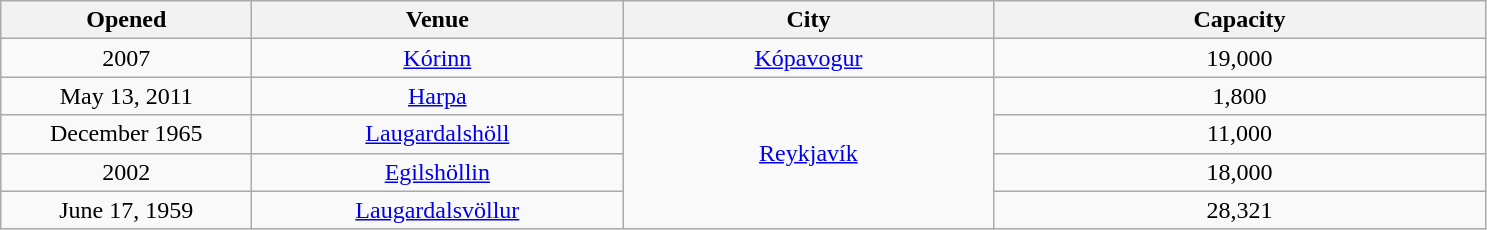<table class="sortable wikitable" style="text-align:center;">
<tr>
<th scope="col" style="width:10em;">Opened</th>
<th scope="col" style="width:15em;">Venue</th>
<th scope="col" style="width:15em;">City</th>
<th scope="col" style="width:20em;">Capacity</th>
</tr>
<tr>
<td>2007</td>
<td><a href='#'>Kórinn</a></td>
<td><a href='#'>Kópavogur</a></td>
<td>19,000</td>
</tr>
<tr>
<td>May 13, 2011</td>
<td><a href='#'>Harpa</a></td>
<td rowspan="4"><a href='#'>Reykjavík</a></td>
<td>1,800</td>
</tr>
<tr>
<td>December 1965</td>
<td><a href='#'>Laugardalshöll</a></td>
<td>11,000</td>
</tr>
<tr>
<td>2002</td>
<td><a href='#'>Egilshöllin</a></td>
<td>18,000</td>
</tr>
<tr>
<td>June 17, 1959</td>
<td><a href='#'>Laugardalsvöllur</a></td>
<td>28,321</td>
</tr>
</table>
